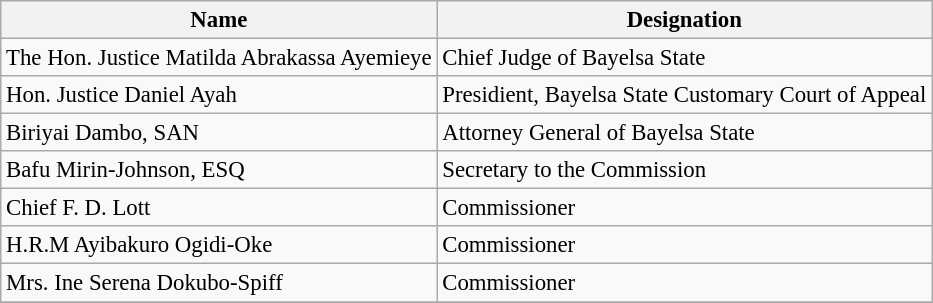<table class="wikitable" style="font-size:95%;">
<tr>
<th>Name</th>
<th>Designation</th>
</tr>
<tr>
<td>The Hon. Justice Matilda Abrakassa Ayemieye</td>
<td>Chief Judge of Bayelsa State</td>
</tr>
<tr>
<td>Hon. Justice Daniel Ayah</td>
<td>Presidient, Bayelsa State Customary Court of Appeal</td>
</tr>
<tr>
<td>Biriyai Dambo, SAN</td>
<td>Attorney General of Bayelsa State</td>
</tr>
<tr>
<td>Bafu Mirin-Johnson, ESQ</td>
<td>Secretary to the Commission</td>
</tr>
<tr>
<td>Chief F. D. Lott</td>
<td>Commissioner</td>
</tr>
<tr>
<td>H.R.M Ayibakuro Ogidi-Oke</td>
<td>Commissioner</td>
</tr>
<tr>
<td>Mrs. Ine Serena Dokubo-Spiff</td>
<td>Commissioner</td>
</tr>
<tr>
</tr>
</table>
